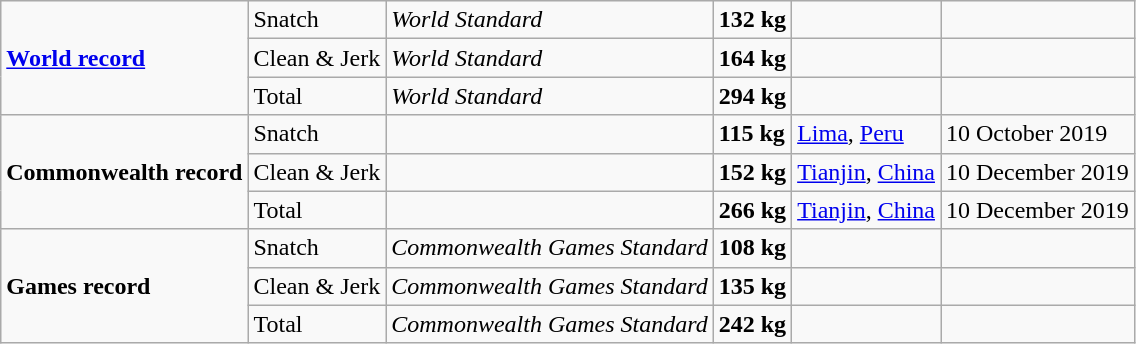<table class="wikitable">
<tr>
<td rowspan=3><strong><a href='#'>World record</a></strong></td>
<td>Snatch</td>
<td><em>World Standard</em></td>
<td><strong>132 kg</strong></td>
<td></td>
<td></td>
</tr>
<tr>
<td>Clean & Jerk</td>
<td><em>World Standard</em></td>
<td><strong>164 kg</strong></td>
<td></td>
<td></td>
</tr>
<tr>
<td>Total</td>
<td><em>World Standard</em></td>
<td><strong>294 kg</strong></td>
<td></td>
<td></td>
</tr>
<tr>
<td rowspan=3><strong>Commonwealth record</strong></td>
<td>Snatch</td>
<td></td>
<td><strong>115 kg</strong></td>
<td><a href='#'>Lima</a>, <a href='#'>Peru</a></td>
<td>10 October 2019</td>
</tr>
<tr>
<td>Clean & Jerk</td>
<td></td>
<td><strong>152 kg</strong></td>
<td><a href='#'>Tianjin</a>, <a href='#'>China</a></td>
<td>10 December 2019</td>
</tr>
<tr>
<td>Total</td>
<td></td>
<td><strong>266 kg</strong></td>
<td><a href='#'>Tianjin</a>, <a href='#'>China</a></td>
<td>10 December 2019</td>
</tr>
<tr>
<td rowspan=3><strong>Games record</strong></td>
<td>Snatch</td>
<td><em>Commonwealth Games Standard</em></td>
<td><strong>108 kg</strong></td>
<td></td>
<td></td>
</tr>
<tr>
<td>Clean & Jerk</td>
<td><em>Commonwealth Games Standard</em></td>
<td><strong>135 kg</strong></td>
<td></td>
<td></td>
</tr>
<tr>
<td>Total</td>
<td><em>Commonwealth Games Standard</em></td>
<td><strong>242 kg</strong></td>
<td></td>
<td></td>
</tr>
</table>
